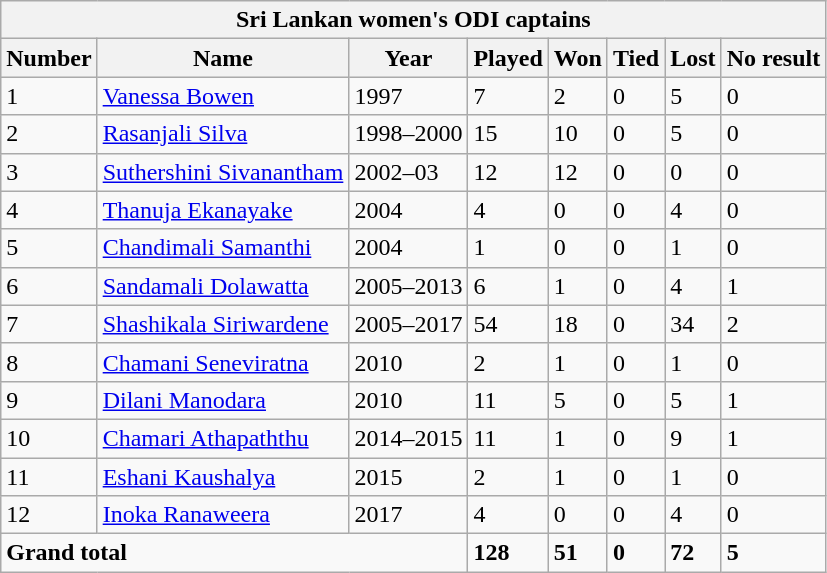<table class="wikitable">
<tr>
<th bgcolor="#efefef" colspan=8>Sri Lankan women's ODI captains</th>
</tr>
<tr bgcolor="#efefef">
<th>Number</th>
<th>Name</th>
<th>Year</th>
<th>Played</th>
<th>Won</th>
<th>Tied</th>
<th>Lost</th>
<th>No result</th>
</tr>
<tr>
<td>1</td>
<td><a href='#'>Vanessa Bowen</a></td>
<td>1997</td>
<td>7</td>
<td>2</td>
<td>0</td>
<td>5</td>
<td>0</td>
</tr>
<tr>
<td>2</td>
<td><a href='#'>Rasanjali Silva</a></td>
<td>1998–2000</td>
<td>15</td>
<td>10</td>
<td>0</td>
<td>5</td>
<td>0</td>
</tr>
<tr>
<td>3</td>
<td><a href='#'>Suthershini Sivanantham</a></td>
<td>2002–03</td>
<td>12</td>
<td>12</td>
<td>0</td>
<td>0</td>
<td>0</td>
</tr>
<tr>
<td>4</td>
<td><a href='#'>Thanuja Ekanayake</a></td>
<td>2004</td>
<td>4</td>
<td>0</td>
<td>0</td>
<td>4</td>
<td>0</td>
</tr>
<tr>
<td>5</td>
<td><a href='#'>Chandimali Samanthi</a></td>
<td>2004</td>
<td>1</td>
<td>0</td>
<td>0</td>
<td>1</td>
<td>0</td>
</tr>
<tr>
<td>6</td>
<td><a href='#'>Sandamali Dolawatta</a></td>
<td>2005–2013</td>
<td>6</td>
<td>1</td>
<td>0</td>
<td>4</td>
<td>1</td>
</tr>
<tr>
<td>7</td>
<td><a href='#'>Shashikala Siriwardene</a></td>
<td>2005–2017</td>
<td>54</td>
<td>18</td>
<td>0</td>
<td>34</td>
<td>2</td>
</tr>
<tr>
<td>8</td>
<td><a href='#'>Chamani Seneviratna</a></td>
<td>2010</td>
<td>2</td>
<td>1</td>
<td>0</td>
<td>1</td>
<td>0</td>
</tr>
<tr>
<td>9</td>
<td><a href='#'>Dilani Manodara</a></td>
<td>2010</td>
<td>11</td>
<td>5</td>
<td>0</td>
<td>5</td>
<td>1</td>
</tr>
<tr>
<td>10</td>
<td><a href='#'>Chamari Athapaththu</a></td>
<td>2014–2015</td>
<td>11</td>
<td>1</td>
<td>0</td>
<td>9</td>
<td>1</td>
</tr>
<tr>
<td>11</td>
<td><a href='#'>Eshani Kaushalya</a></td>
<td>2015</td>
<td>2</td>
<td>1</td>
<td>0</td>
<td>1</td>
<td>0</td>
</tr>
<tr>
<td>12</td>
<td><a href='#'>Inoka Ranaweera</a></td>
<td>2017</td>
<td>4</td>
<td>0</td>
<td>0</td>
<td>4</td>
<td>0</td>
</tr>
<tr>
<td colspan=3><strong>Grand total</strong></td>
<td><strong>128</strong></td>
<td><strong>51</strong></td>
<td><strong>0</strong></td>
<td><strong>72</strong></td>
<td><strong>5</strong></td>
</tr>
</table>
